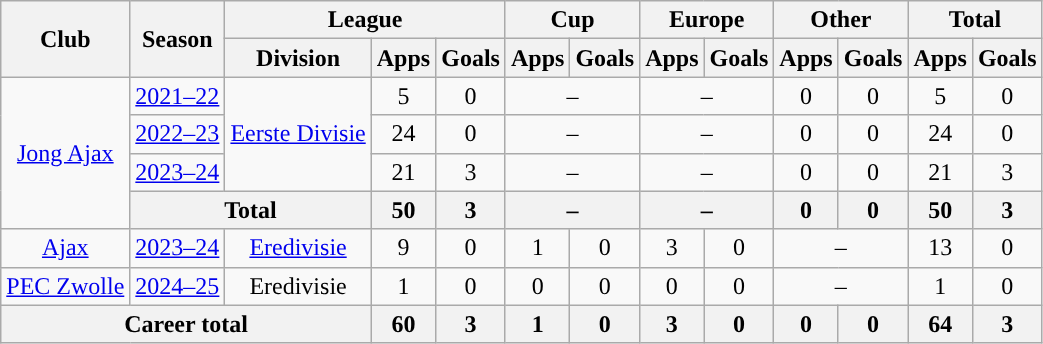<table class="wikitable" style="text-align: center">
<tr>
<th rowspan="2">Club</th>
<th rowspan="2">Season</th>
<th colspan="3">League</th>
<th colspan="2">Cup</th>
<th colspan="2">Europe</th>
<th colspan="2">Other</th>
<th colspan="2">Total</th>
</tr>
<tr>
<th>Division</th>
<th>Apps</th>
<th>Goals</th>
<th>Apps</th>
<th>Goals</th>
<th>Apps</th>
<th>Goals</th>
<th>Apps</th>
<th>Goals</th>
<th>Apps</th>
<th>Goals</th>
</tr>
<tr>
<td rowspan="4"><a href='#'>Jong Ajax</a></td>
<td><a href='#'>2021–22</a></td>
<td rowspan="3"><a href='#'>Eerste Divisie</a></td>
<td>5</td>
<td>0</td>
<td colspan="2">–</td>
<td colspan="2">–</td>
<td>0</td>
<td>0</td>
<td>5</td>
<td>0</td>
</tr>
<tr>
<td><a href='#'>2022–23</a></td>
<td>24</td>
<td>0</td>
<td colspan="2">–</td>
<td colspan="2">–</td>
<td>0</td>
<td>0</td>
<td>24</td>
<td>0</td>
</tr>
<tr>
<td><a href='#'>2023–24</a></td>
<td>21</td>
<td>3</td>
<td colspan="2">–</td>
<td colspan="2">–</td>
<td>0</td>
<td>0</td>
<td>21</td>
<td>3</td>
</tr>
<tr>
<th colspan="2">Total</th>
<th>50</th>
<th>3</th>
<th colspan="2">–</th>
<th colspan="2">–</th>
<th>0</th>
<th>0</th>
<th>50</th>
<th>3</th>
</tr>
<tr>
<td><a href='#'>Ajax</a></td>
<td><a href='#'>2023–24</a></td>
<td><a href='#'>Eredivisie</a></td>
<td>9</td>
<td>0</td>
<td>1</td>
<td>0</td>
<td>3</td>
<td>0</td>
<td colspan="2">–</td>
<td>13</td>
<td>0</td>
</tr>
<tr>
<td><a href='#'>PEC Zwolle</a></td>
<td><a href='#'>2024–25</a></td>
<td>Eredivisie</td>
<td>1</td>
<td>0</td>
<td>0</td>
<td>0</td>
<td>0</td>
<td>0</td>
<td colspan="2">–</td>
<td>1</td>
<td>0</td>
</tr>
<tr>
<th colspan="3"><strong>Career total</strong></th>
<th>60</th>
<th>3</th>
<th>1</th>
<th>0</th>
<th>3</th>
<th>0</th>
<th>0</th>
<th>0</th>
<th>64</th>
<th>3</th>
</tr>
</table>
